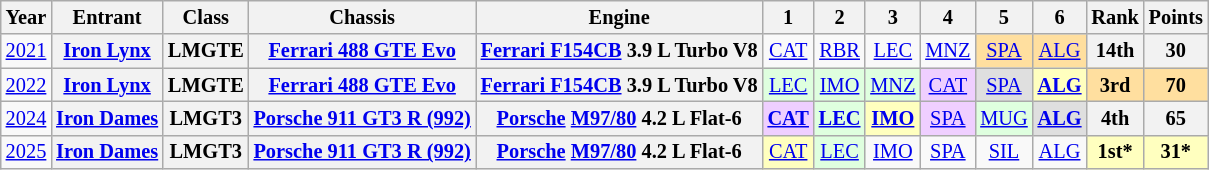<table class="wikitable" style="text-align:center; font-size:85%">
<tr>
<th>Year</th>
<th>Entrant</th>
<th>Class</th>
<th>Chassis</th>
<th>Engine</th>
<th>1</th>
<th>2</th>
<th>3</th>
<th>4</th>
<th>5</th>
<th>6</th>
<th>Rank</th>
<th>Points</th>
</tr>
<tr>
<td><a href='#'>2021</a></td>
<th nowrap><a href='#'>Iron Lynx</a></th>
<th>LMGTE</th>
<th nowrap><a href='#'>Ferrari 488 GTE Evo</a></th>
<th nowrap><a href='#'>Ferrari F154CB</a> 3.9 L Turbo V8</th>
<td><a href='#'>CAT</a></td>
<td><a href='#'>RBR</a></td>
<td><a href='#'>LEC</a></td>
<td><a href='#'>MNZ</a></td>
<td style="background:#FFDF9F;"><a href='#'>SPA</a><br></td>
<td style="background:#FFDF9F;"><a href='#'>ALG</a><br></td>
<th>14th</th>
<th>30</th>
</tr>
<tr>
<td><a href='#'>2022</a></td>
<th nowrap><a href='#'>Iron Lynx</a></th>
<th>LMGTE</th>
<th nowrap><a href='#'>Ferrari 488 GTE Evo</a></th>
<th nowrap><a href='#'>Ferrari F154CB</a> 3.9 L Turbo V8</th>
<td style="background:#DFFFDF;"><a href='#'>LEC</a><br></td>
<td style="background:#DFFFDF;"><a href='#'>IMO</a><br></td>
<td style="background:#DFFFDF;"><a href='#'>MNZ</a><br></td>
<td style="background:#EFCFFF;"><a href='#'>CAT</a><br></td>
<td style="background:#DFDFDF;"><a href='#'>SPA</a><br></td>
<td style="background:#FFFFBF;"><strong><a href='#'>ALG</a></strong><br></td>
<th style="background:#FFDF9F;">3rd</th>
<th style="background:#FFDF9F;">70</th>
</tr>
<tr>
<td><a href='#'>2024</a></td>
<th nowrap><a href='#'>Iron Dames</a></th>
<th>LMGT3</th>
<th nowrap><a href='#'>Porsche 911 GT3 R (992)</a></th>
<th nowrap><a href='#'>Porsche</a> <a href='#'>M97/80</a> 4.2 L Flat-6</th>
<td style="background:#EFCFFF;"><strong><a href='#'>CAT</a></strong><br></td>
<td style="background:#DFFFDF;"><strong><a href='#'>LEC</a></strong><br></td>
<td style="background:#FFFFBF;"><strong><a href='#'>IMO</a></strong><br></td>
<td style="background:#EFCFFF;"><a href='#'>SPA</a><br></td>
<td style="background:#DFFFDF;"><a href='#'>MUG</a><br></td>
<td style="background:#DFDFDF;"><strong><a href='#'>ALG</a></strong><br></td>
<th>4th</th>
<th>65</th>
</tr>
<tr>
<td><a href='#'>2025</a></td>
<th><a href='#'>Iron Dames</a></th>
<th>LMGT3</th>
<th><a href='#'>Porsche 911 GT3 R (992)</a></th>
<th><a href='#'>Porsche</a> <a href='#'>M97/80</a> 4.2 L Flat-6</th>
<td style="background:#FFFFBF;"><a href='#'>CAT</a><br></td>
<td style="background:#DFFFDF;"><a href='#'>LEC</a><br></td>
<td style="background:#;"><a href='#'>IMO</a><br></td>
<td style="background:#;"><a href='#'>SPA</a><br></td>
<td style="background:#;"><a href='#'>SIL</a><br></td>
<td style="background:#;"><a href='#'>ALG</a><br></td>
<th style="background:#FFFFBF;">1st*</th>
<th style="background:#FFFFBF;">31*</th>
</tr>
</table>
